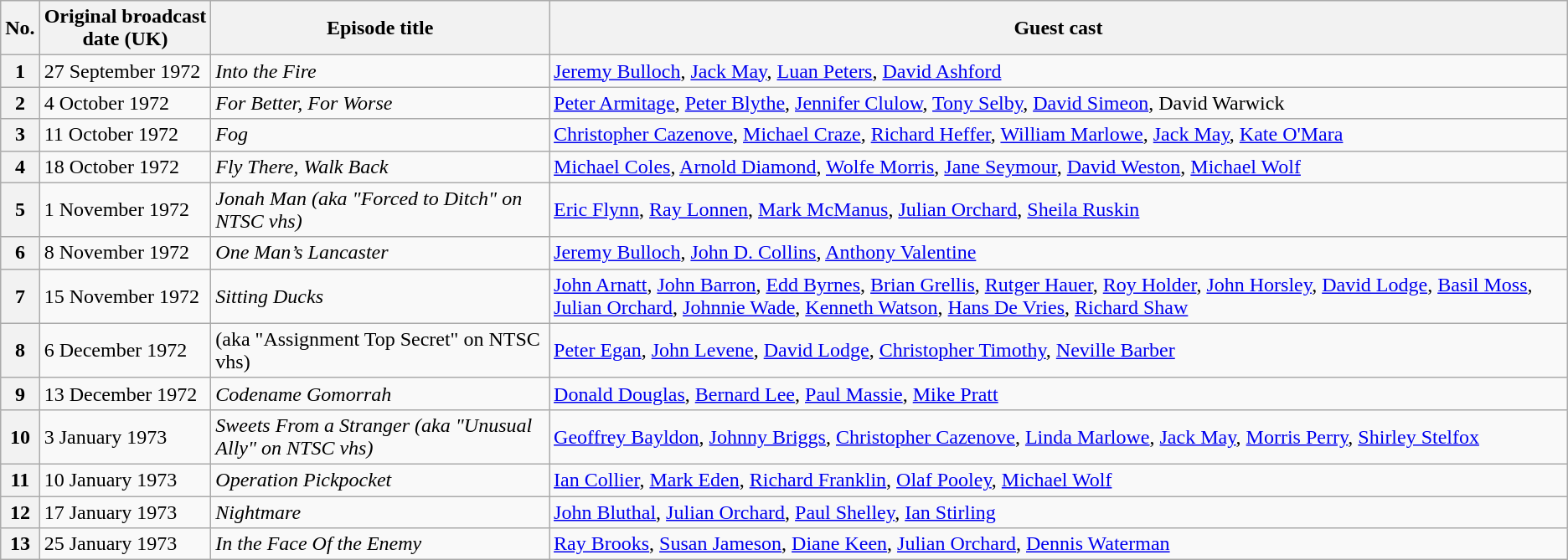<table class="wikitable">
<tr>
<th>No.</th>
<th>Original broadcast<br>date (UK)</th>
<th>Episode title</th>
<th>Guest cast</th>
</tr>
<tr>
<th>1</th>
<td>27 September 1972</td>
<td><em>Into the Fire</em></td>
<td><a href='#'>Jeremy Bulloch</a>, <a href='#'>Jack May</a>, <a href='#'>Luan Peters</a>, <a href='#'>David Ashford</a></td>
</tr>
<tr>
<th>2</th>
<td>4 October 1972</td>
<td><em>For Better, For Worse</em></td>
<td><a href='#'>Peter Armitage</a>, <a href='#'>Peter Blythe</a>, <a href='#'>Jennifer Clulow</a>, <a href='#'>Tony Selby</a>, <a href='#'>David Simeon</a>, David Warwick</td>
</tr>
<tr>
<th>3</th>
<td>11 October 1972</td>
<td><em>Fog</em></td>
<td><a href='#'>Christopher Cazenove</a>, <a href='#'>Michael Craze</a>, <a href='#'>Richard Heffer</a>, <a href='#'>William Marlowe</a>, <a href='#'>Jack May</a>, <a href='#'>Kate O'Mara</a></td>
</tr>
<tr>
<th>4</th>
<td>18 October 1972</td>
<td><em>Fly There, Walk Back</em></td>
<td><a href='#'>Michael Coles</a>, <a href='#'>Arnold Diamond</a>, <a href='#'>Wolfe Morris</a>, <a href='#'>Jane Seymour</a>, <a href='#'>David Weston</a>, <a href='#'>Michael Wolf</a></td>
</tr>
<tr>
<th>5</th>
<td>1 November 1972</td>
<td><em>Jonah Man (aka "Forced to Ditch" on NTSC vhs)</em></td>
<td><a href='#'>Eric Flynn</a>, <a href='#'>Ray Lonnen</a>, <a href='#'>Mark McManus</a>, <a href='#'>Julian Orchard</a>, <a href='#'>Sheila Ruskin</a></td>
</tr>
<tr>
<th>6</th>
<td>8 November 1972</td>
<td><em>One Man’s Lancaster</em></td>
<td><a href='#'>Jeremy Bulloch</a>, <a href='#'>John D. Collins</a>, <a href='#'>Anthony Valentine</a></td>
</tr>
<tr>
<th>7</th>
<td>15 November 1972</td>
<td><em>Sitting Ducks</em></td>
<td><a href='#'>John Arnatt</a>, <a href='#'>John Barron</a>, <a href='#'>Edd Byrnes</a>, <a href='#'>Brian Grellis</a>, <a href='#'>Rutger Hauer</a>, <a href='#'>Roy Holder</a>, <a href='#'>John Horsley</a>, <a href='#'>David Lodge</a>, <a href='#'>Basil Moss</a>, <a href='#'>Julian Orchard</a>, <a href='#'>Johnnie Wade</a>, <a href='#'>Kenneth Watson</a>, <a href='#'>Hans De Vries</a>, <a href='#'>Richard Shaw</a></td>
</tr>
<tr>
<th>8</th>
<td>6 December 1972</td>
<td> (aka "Assignment Top Secret" on NTSC vhs)</td>
<td><a href='#'>Peter Egan</a>, <a href='#'>John Levene</a>, <a href='#'>David Lodge</a>, <a href='#'>Christopher Timothy</a>, <a href='#'>Neville Barber</a></td>
</tr>
<tr>
<th>9</th>
<td>13 December 1972</td>
<td><em>Codename Gomorrah</em></td>
<td><a href='#'>Donald Douglas</a>, <a href='#'>Bernard Lee</a>, <a href='#'>Paul Massie</a>, <a href='#'>Mike Pratt</a></td>
</tr>
<tr>
<th>10</th>
<td>3 January 1973</td>
<td><em>Sweets From a Stranger (aka "Unusual Ally" on NTSC vhs)</em></td>
<td><a href='#'>Geoffrey Bayldon</a>, <a href='#'>Johnny Briggs</a>, <a href='#'>Christopher Cazenove</a>, <a href='#'>Linda Marlowe</a>, <a href='#'>Jack May</a>, <a href='#'>Morris Perry</a>, <a href='#'>Shirley Stelfox</a></td>
</tr>
<tr>
<th>11</th>
<td>10 January 1973</td>
<td><em>Operation Pickpocket</em></td>
<td><a href='#'>Ian Collier</a>, <a href='#'>Mark Eden</a>, <a href='#'>Richard Franklin</a>, <a href='#'>Olaf Pooley</a>, <a href='#'>Michael Wolf</a></td>
</tr>
<tr>
<th>12</th>
<td>17 January 1973</td>
<td><em>Nightmare</em></td>
<td><a href='#'>John Bluthal</a>, <a href='#'>Julian Orchard</a>, <a href='#'>Paul Shelley</a>, <a href='#'>Ian Stirling</a></td>
</tr>
<tr>
<th>13</th>
<td>25 January 1973</td>
<td><em>In the Face Of the Enemy</em></td>
<td><a href='#'>Ray Brooks</a>, <a href='#'>Susan Jameson</a>, <a href='#'>Diane Keen</a>, <a href='#'>Julian Orchard</a>, <a href='#'>Dennis Waterman</a></td>
</tr>
</table>
